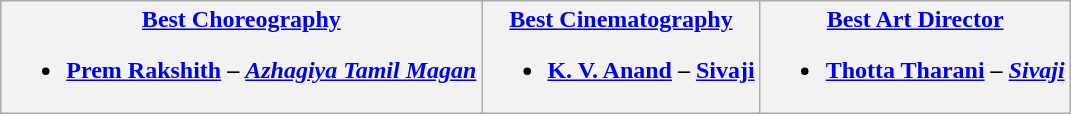<table class="wikitable">
<tr>
<th><a href='#'>Best Choreography</a><br><ul><li><strong><a href='#'>Prem Rakshith</a> – <em><a href='#'>Azhagiya Tamil Magan</a><strong><em></li></ul></th>
<th><a href='#'>Best Cinematography</a><br><ul><li></strong><a href='#'>K. V. Anand</a> – </em><a href='#'>Sivaji</a></em></strong></li></ul></th>
<th><a href='#'>Best Art Director</a><br><ul><li><strong><a href='#'>Thotta Tharani</a> – <em><a href='#'>Sivaji</a><strong><em></li></ul></th>
</tr>
</table>
